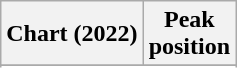<table class="wikitable plainrowheaders">
<tr>
<th>Chart (2022)</th>
<th>Peak<br>position</th>
</tr>
<tr>
</tr>
<tr>
</tr>
<tr>
</tr>
</table>
